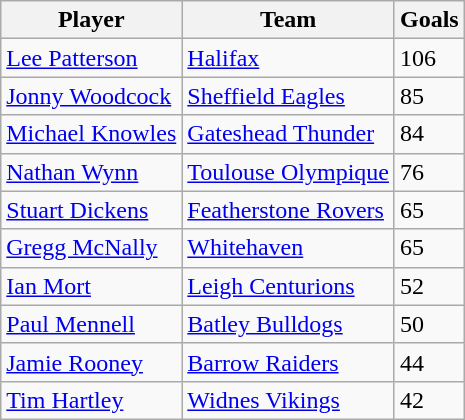<table class="wikitable" style="text-align:centre;">
<tr>
<th>Player</th>
<th>Team</th>
<th>Goals</th>
</tr>
<tr>
<td><a href='#'>Lee Patterson</a></td>
<td><a href='#'>Halifax</a></td>
<td>106</td>
</tr>
<tr>
<td><a href='#'>Jonny Woodcock</a></td>
<td><a href='#'>Sheffield Eagles</a></td>
<td>85</td>
</tr>
<tr>
<td><a href='#'>Michael Knowles</a></td>
<td><a href='#'>Gateshead Thunder</a></td>
<td>84</td>
</tr>
<tr>
<td><a href='#'>Nathan Wynn</a></td>
<td><a href='#'>Toulouse Olympique</a></td>
<td>76</td>
</tr>
<tr>
<td><a href='#'>Stuart Dickens</a></td>
<td><a href='#'>Featherstone Rovers</a></td>
<td>65</td>
</tr>
<tr>
<td><a href='#'>Gregg McNally</a></td>
<td><a href='#'>Whitehaven</a></td>
<td>65</td>
</tr>
<tr>
<td><a href='#'>Ian Mort</a></td>
<td><a href='#'>Leigh Centurions</a></td>
<td>52</td>
</tr>
<tr>
<td><a href='#'>Paul Mennell</a></td>
<td><a href='#'>Batley Bulldogs</a></td>
<td>50</td>
</tr>
<tr>
<td><a href='#'>Jamie Rooney</a></td>
<td><a href='#'>Barrow Raiders</a></td>
<td>44</td>
</tr>
<tr>
<td><a href='#'>Tim Hartley</a></td>
<td><a href='#'>Widnes Vikings</a></td>
<td>42</td>
</tr>
</table>
